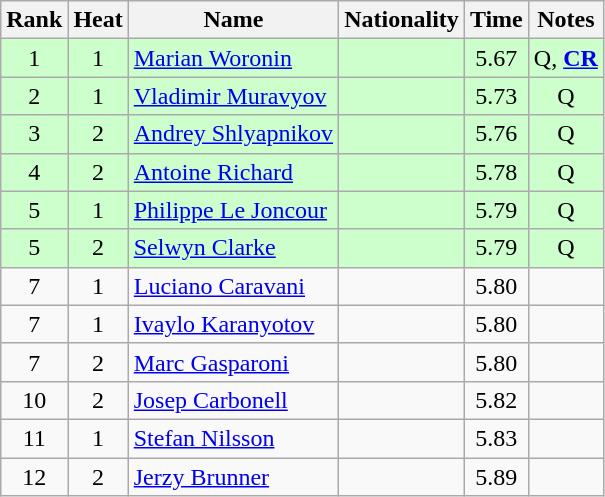<table class="wikitable sortable" style="text-align:center">
<tr>
<th>Rank</th>
<th>Heat</th>
<th>Name</th>
<th>Nationality</th>
<th>Time</th>
<th>Notes</th>
</tr>
<tr bgcolor=ccffcc>
<td>1</td>
<td>1</td>
<td align="left"><a href='#'>Marian Woronin</a></td>
<td align=left></td>
<td>5.67</td>
<td>Q, <strong><a href='#'>CR</a></strong></td>
</tr>
<tr bgcolor=ccffcc>
<td>2</td>
<td>1</td>
<td align="left"><a href='#'>Vladimir Muravyov</a></td>
<td align=left></td>
<td>5.73</td>
<td>Q</td>
</tr>
<tr bgcolor=ccffcc>
<td>3</td>
<td>2</td>
<td align="left"><a href='#'>Andrey Shlyapnikov</a></td>
<td align=left></td>
<td>5.76</td>
<td>Q</td>
</tr>
<tr bgcolor=ccffcc>
<td>4</td>
<td>2</td>
<td align="left"><a href='#'>Antoine Richard</a></td>
<td align=left></td>
<td>5.78</td>
<td>Q</td>
</tr>
<tr bgcolor=ccffcc>
<td>5</td>
<td>1</td>
<td align="left"><a href='#'>Philippe Le Joncour</a></td>
<td align=left></td>
<td>5.79</td>
<td>Q</td>
</tr>
<tr bgcolor=ccffcc>
<td>5</td>
<td>2</td>
<td align="left"><a href='#'>Selwyn Clarke</a></td>
<td align=left></td>
<td>5.79</td>
<td>Q</td>
</tr>
<tr>
<td>7</td>
<td>1</td>
<td align="left"><a href='#'>Luciano Caravani</a></td>
<td align=left></td>
<td>5.80</td>
<td></td>
</tr>
<tr>
<td>7</td>
<td>1</td>
<td align="left"><a href='#'>Ivaylo Karanyotov</a></td>
<td align=left></td>
<td>5.80</td>
<td></td>
</tr>
<tr>
<td>7</td>
<td>2</td>
<td align="left"><a href='#'>Marc Gasparoni</a></td>
<td align=left></td>
<td>5.80</td>
<td></td>
</tr>
<tr>
<td>10</td>
<td>2</td>
<td align="left"><a href='#'>Josep Carbonell</a></td>
<td align=left></td>
<td>5.82</td>
<td></td>
</tr>
<tr>
<td>11</td>
<td>1</td>
<td align="left"><a href='#'>Stefan Nilsson</a></td>
<td align=left></td>
<td>5.83</td>
<td></td>
</tr>
<tr>
<td>12</td>
<td>2</td>
<td align="left"><a href='#'>Jerzy Brunner</a></td>
<td align=left></td>
<td>5.89</td>
<td></td>
</tr>
</table>
